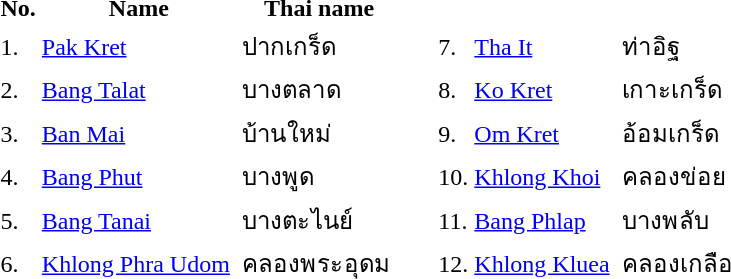<table>
<tr>
<th>No.</th>
<th>Name</th>
<th>Thai name</th>
<th></th>
<td>    </td>
</tr>
<tr>
<td>1.</td>
<td><a href='#'>Pak Kret</a></td>
<td>ปากเกร็ด</td>
<td></td>
<td></td>
<td>7.</td>
<td><a href='#'>Tha It</a></td>
<td>ท่าอิฐ</td>
<td></td>
</tr>
<tr>
<td>2.</td>
<td><a href='#'>Bang Talat</a></td>
<td>บางตลาด</td>
<td></td>
<td></td>
<td>8.</td>
<td><a href='#'>Ko Kret</a></td>
<td>เกาะเกร็ด</td>
<td></td>
</tr>
<tr>
<td>3.</td>
<td><a href='#'>Ban Mai</a></td>
<td>บ้านใหม่</td>
<td></td>
<td></td>
<td>9.</td>
<td><a href='#'>Om Kret</a></td>
<td>อ้อมเกร็ด</td>
<td></td>
</tr>
<tr>
<td>4.</td>
<td><a href='#'>Bang Phut</a></td>
<td>บางพูด</td>
<td></td>
<td></td>
<td>10.</td>
<td><a href='#'>Khlong Khoi</a></td>
<td>คลองข่อย</td>
<td></td>
</tr>
<tr>
<td>5.</td>
<td><a href='#'>Bang Tanai</a></td>
<td>บางตะไนย์</td>
<td></td>
<td></td>
<td>11.</td>
<td><a href='#'>Bang Phlap</a></td>
<td>บางพลับ</td>
<td></td>
</tr>
<tr>
<td>6.</td>
<td><a href='#'>Khlong Phra Udom</a> </td>
<td>คลองพระอุดม </td>
<td></td>
<td></td>
<td>12.</td>
<td><a href='#'>Khlong Kluea</a> </td>
<td>คลองเกลือ </td>
<td></td>
</tr>
</table>
